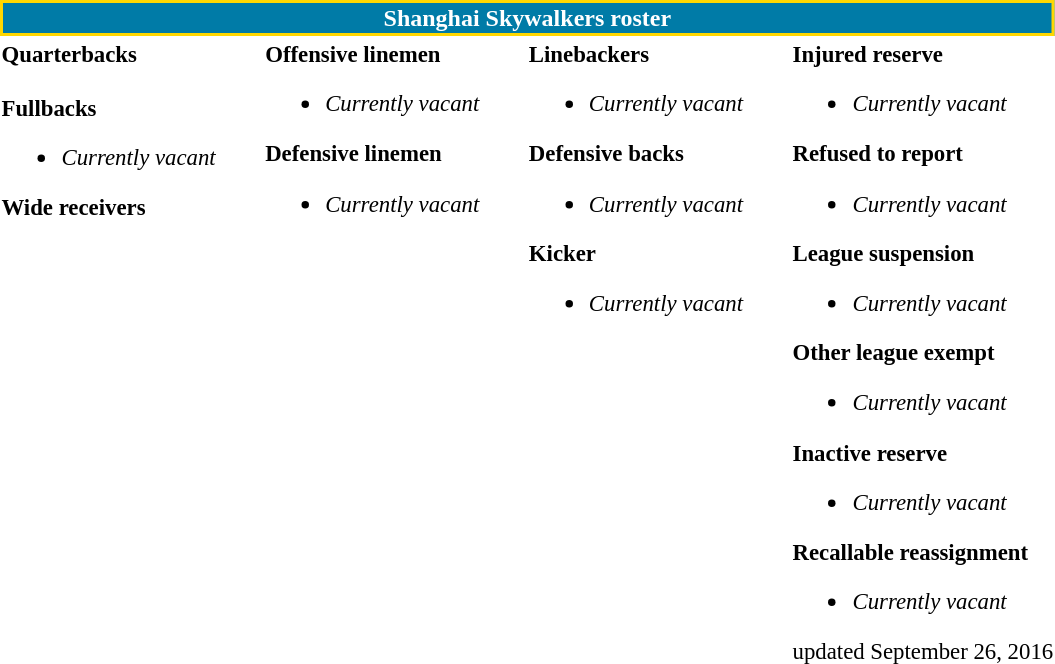<table class="toccolours" style="text-align: left;">
<tr>
<th colspan="7" style="background-color:#007BA7; border: 2px solid #FFD700; color:white; text-align:center;"><strong>Shanghai Skywalkers roster</strong></th>
</tr>
<tr>
<td style="font-size: 95%;vertical-align:top;"><strong>Quarterbacks</strong><br>
<br><strong>Fullbacks</strong><ul><li><em>Currently vacant</em></li></ul><strong>Wide receivers</strong>

</td>
<td style="width: 25px;"></td>
<td style="font-size: 95%;vertical-align:top;"><strong>Offensive linemen</strong><br><ul><li><em>Currently vacant</em></li></ul><strong>Defensive linemen</strong><ul><li><em>Currently vacant</em></li></ul></td>
<td style="width: 25px;"></td>
<td style="font-size: 95%;vertical-align:top;"><strong>Linebackers</strong><br><ul><li><em>Currently vacant</em></li></ul><strong>Defensive backs</strong><ul><li><em>Currently vacant</em></li></ul><strong>Kicker</strong><ul><li><em>Currently vacant</em></li></ul></td>
<td style="width: 25px;"></td>
<td style="font-size: 95%;vertical-align:top;"><strong>Injured reserve</strong><br><ul><li><em>Currently vacant</em></li></ul><strong>Refused to report</strong><ul><li><em>Currently vacant</em></li></ul><strong>League suspension</strong><ul><li><em>Currently vacant</em></li></ul><strong>Other league exempt</strong><ul><li><em>Currently vacant</em></li></ul><strong>Inactive reserve</strong><ul><li><em>Currently vacant</em></li></ul><strong>Recallable reassignment</strong><ul><li><em>Currently vacant</em></li></ul><span></span> updated September 26, 2016<br><br></td>
</tr>
<tr>
</tr>
</table>
